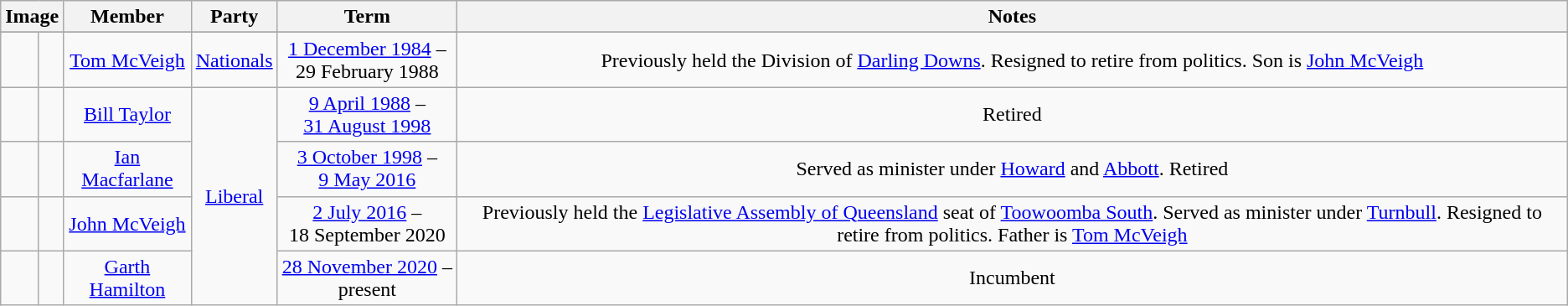<table class=wikitable style="text-align:center">
<tr>
<th colspan=2>Image</th>
<th>Member</th>
<th>Party</th>
<th>Term</th>
<th>Notes</th>
</tr>
<tr>
</tr>
<tr>
<td> </td>
<td></td>
<td><a href='#'>Tom McVeigh</a><br></td>
<td><a href='#'>Nationals</a></td>
<td nowrap><a href='#'>1 December 1984</a> –<br>29 February 1988</td>
<td>Previously held the Division of <a href='#'>Darling Downs</a>. Resigned to retire from politics. Son is <a href='#'>John McVeigh</a></td>
</tr>
<tr>
<td> </td>
<td></td>
<td><a href='#'>Bill Taylor</a><br></td>
<td rowspan="4"><a href='#'>Liberal</a></td>
<td nowrap><a href='#'>9 April 1988</a> –<br><a href='#'>31 August 1998</a></td>
<td>Retired</td>
</tr>
<tr>
<td> </td>
<td></td>
<td><a href='#'>Ian Macfarlane</a><br></td>
<td nowrap><a href='#'>3 October 1998</a> –<br><a href='#'>9 May 2016</a></td>
<td>Served as minister under <a href='#'>Howard</a> and <a href='#'>Abbott</a>. Retired</td>
</tr>
<tr>
<td> </td>
<td></td>
<td><a href='#'>John McVeigh</a><br></td>
<td nowrap><a href='#'>2 July 2016</a> –<br>18 September 2020</td>
<td>Previously held the <a href='#'>Legislative Assembly of Queensland</a> seat of <a href='#'>Toowoomba South</a>. Served as minister under <a href='#'>Turnbull</a>. Resigned to retire from politics. Father is <a href='#'>Tom McVeigh</a></td>
</tr>
<tr>
<td> </td>
<td></td>
<td><a href='#'>Garth Hamilton</a><br></td>
<td nowrap><a href='#'>28 November 2020</a> –<br>present</td>
<td>Incumbent</td>
</tr>
</table>
